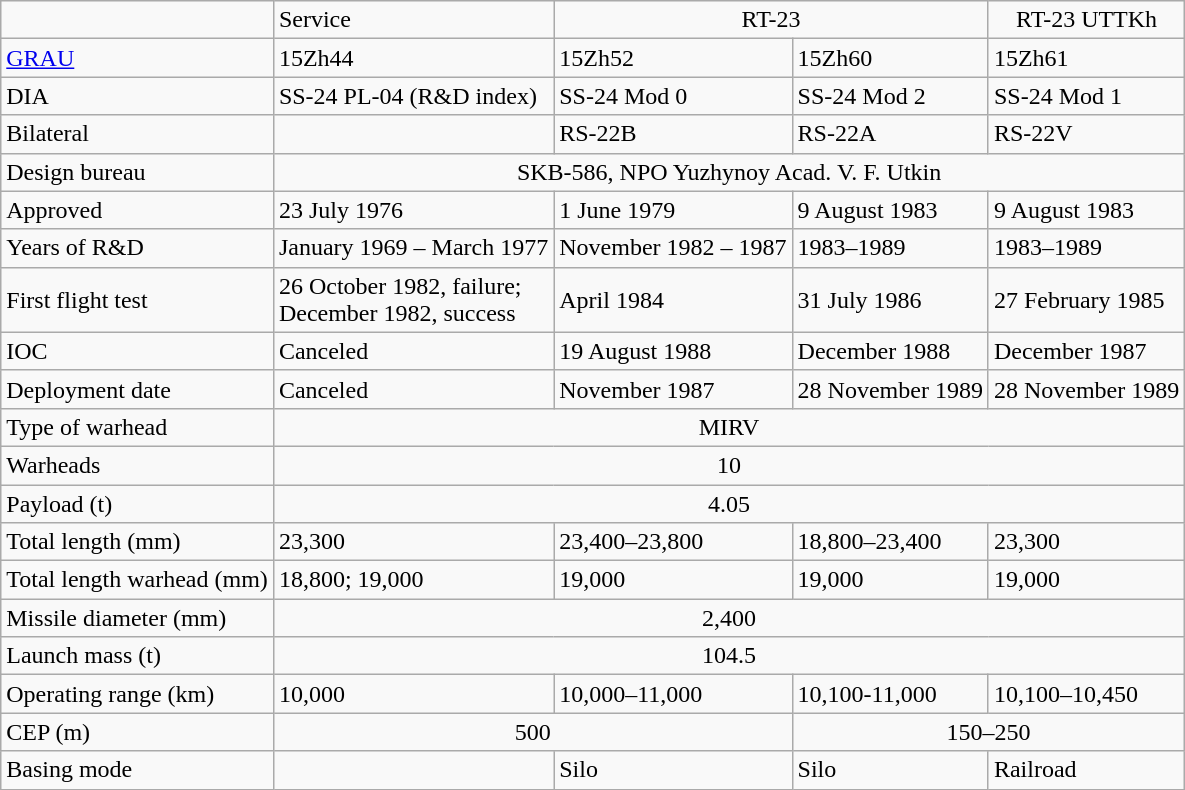<table class="wikitable">
<tr>
<td></td>
<td>Service</td>
<td colspan="2" style="text-align:center;">RT-23</td>
<td colspan="2" style="text-align:center;">RT-23 UTTKh</td>
</tr>
<tr>
<td><a href='#'>GRAU</a></td>
<td>15Zh44</td>
<td>15Zh52</td>
<td>15Zh60</td>
<td>15Zh61</td>
</tr>
<tr>
<td>DIA</td>
<td>SS-24 PL-04 (R&D index)</td>
<td>SS-24 Mod 0</td>
<td>SS-24 Mod 2</td>
<td>SS-24 Mod 1</td>
</tr>
<tr>
<td>Bilateral</td>
<td></td>
<td>RS-22B</td>
<td>RS-22A</td>
<td>RS-22V</td>
</tr>
<tr>
<td>Design bureau</td>
<td colspan="4" style="text-align:center;">SKB-586, NPO Yuzhynoy Acad. V. F. Utkin</td>
</tr>
<tr>
<td>Approved</td>
<td>23 July 1976</td>
<td>1 June 1979</td>
<td>9 August 1983</td>
<td>9 August 1983</td>
</tr>
<tr>
<td>Years of R&D</td>
<td>January 1969 – March 1977</td>
<td>November 1982 – 1987</td>
<td>1983–1989</td>
<td>1983–1989</td>
</tr>
<tr>
<td>First flight test</td>
<td>26 October 1982, failure; <br>December 1982, success</td>
<td>April 1984</td>
<td>31 July 1986</td>
<td>27 February 1985</td>
</tr>
<tr>
<td>IOC</td>
<td>Canceled</td>
<td>19 August 1988</td>
<td>December 1988</td>
<td>December 1987</td>
</tr>
<tr>
<td>Deployment date</td>
<td>Canceled</td>
<td>November 1987</td>
<td>28 November 1989</td>
<td>28 November 1989</td>
</tr>
<tr>
<td>Type of warhead</td>
<td colspan="4" style="text-align:center;">MIRV</td>
</tr>
<tr>
<td>Warheads</td>
<td colspan="4" style="text-align:center;">10</td>
</tr>
<tr>
<td>Payload (t)</td>
<td colspan="4" style="text-align:center;">4.05</td>
</tr>
<tr>
<td>Total length (mm)</td>
<td>23,300</td>
<td>23,400–23,800</td>
<td>18,800–23,400</td>
<td>23,300</td>
</tr>
<tr>
<td>Total length  warhead (mm)</td>
<td>18,800; 19,000</td>
<td>19,000</td>
<td>19,000</td>
<td>19,000</td>
</tr>
<tr>
<td>Missile diameter (mm)</td>
<td colspan="4" style="text-align:center;">2,400</td>
</tr>
<tr>
<td>Launch mass (t)</td>
<td colspan="4" style="text-align:center;">104.5</td>
</tr>
<tr>
<td>Operating range (km)</td>
<td>10,000</td>
<td>10,000–11,000</td>
<td>10,100-11,000</td>
<td>10,100–10,450</td>
</tr>
<tr>
<td>CEP (m)</td>
<td colspan="2" style="text-align:center;">500</td>
<td colspan="2" style="text-align:center;">150–250</td>
</tr>
<tr>
<td>Basing mode</td>
<td></td>
<td>Silo</td>
<td>Silo</td>
<td>Railroad</td>
</tr>
</table>
